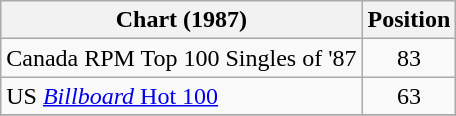<table Class = "wikitable sortable" border = "1">
<tr>
<th>Chart (1987)</th>
<th>Position</th>
</tr>
<tr>
<td>Canada RPM Top 100 Singles of '87</td>
<td align = "center">83</td>
</tr>
<tr>
<td>US <a href='#'><em>Billboard</em> Hot 100</a></td>
<td align = "center">63</td>
</tr>
<tr>
</tr>
</table>
